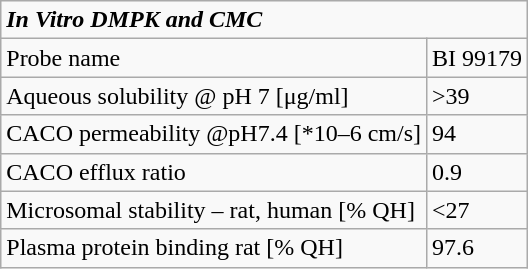<table class="wikitable">
<tr>
<td colspan="2"><strong><em>In Vitro<em> DMPK and CMC<strong></td>
</tr>
<tr>
<td>Probe name</td>
<td>BI  99179</td>
</tr>
<tr>
<td>Aqueous solubility @ pH 7 [μg/ml]</td>
<td>>39</td>
</tr>
<tr>
<td>CACO permeability @pH7.4 [*10–6 cm/s]</td>
<td>94</td>
</tr>
<tr>
<td>CACO efflux ratio</td>
<td>0.9</td>
</tr>
<tr>
<td>Microsomal stability – rat, human [% QH]</td>
<td><27</td>
</tr>
<tr>
<td>Plasma protein binding rat [% QH]</td>
<td>97.6</td>
</tr>
</table>
